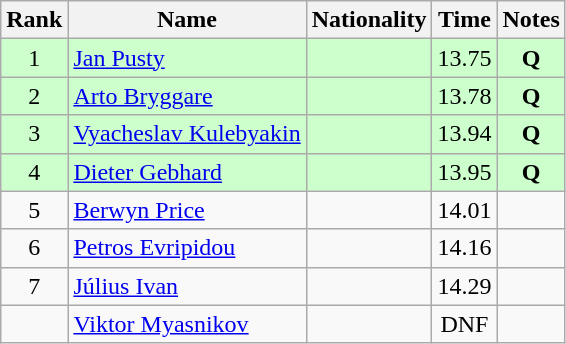<table class="wikitable sortable" style="text-align:center">
<tr>
<th>Rank</th>
<th>Name</th>
<th>Nationality</th>
<th>Time</th>
<th>Notes</th>
</tr>
<tr bgcolor=ccffcc>
<td>1</td>
<td align=left><a href='#'>Jan Pusty</a></td>
<td align=left></td>
<td>13.75</td>
<td><strong>Q</strong></td>
</tr>
<tr bgcolor=ccffcc>
<td>2</td>
<td align=left><a href='#'>Arto Bryggare</a></td>
<td align=left></td>
<td>13.78</td>
<td><strong>Q</strong></td>
</tr>
<tr bgcolor=ccffcc>
<td>3</td>
<td align=left><a href='#'>Vyacheslav Kulebyakin</a></td>
<td align=left></td>
<td>13.94</td>
<td><strong>Q</strong></td>
</tr>
<tr bgcolor=ccffcc>
<td>4</td>
<td align=left><a href='#'>Dieter Gebhard</a></td>
<td align=left></td>
<td>13.95</td>
<td><strong>Q</strong></td>
</tr>
<tr>
<td>5</td>
<td align=left><a href='#'>Berwyn Price</a></td>
<td align=left></td>
<td>14.01</td>
<td></td>
</tr>
<tr>
<td>6</td>
<td align=left><a href='#'>Petros Evripidou</a></td>
<td align=left></td>
<td>14.16</td>
<td></td>
</tr>
<tr>
<td>7</td>
<td align=left><a href='#'>Július Ivan</a></td>
<td align=left></td>
<td>14.29</td>
<td></td>
</tr>
<tr>
<td></td>
<td align=left><a href='#'>Viktor Myasnikov</a></td>
<td align=left></td>
<td>DNF</td>
<td></td>
</tr>
</table>
